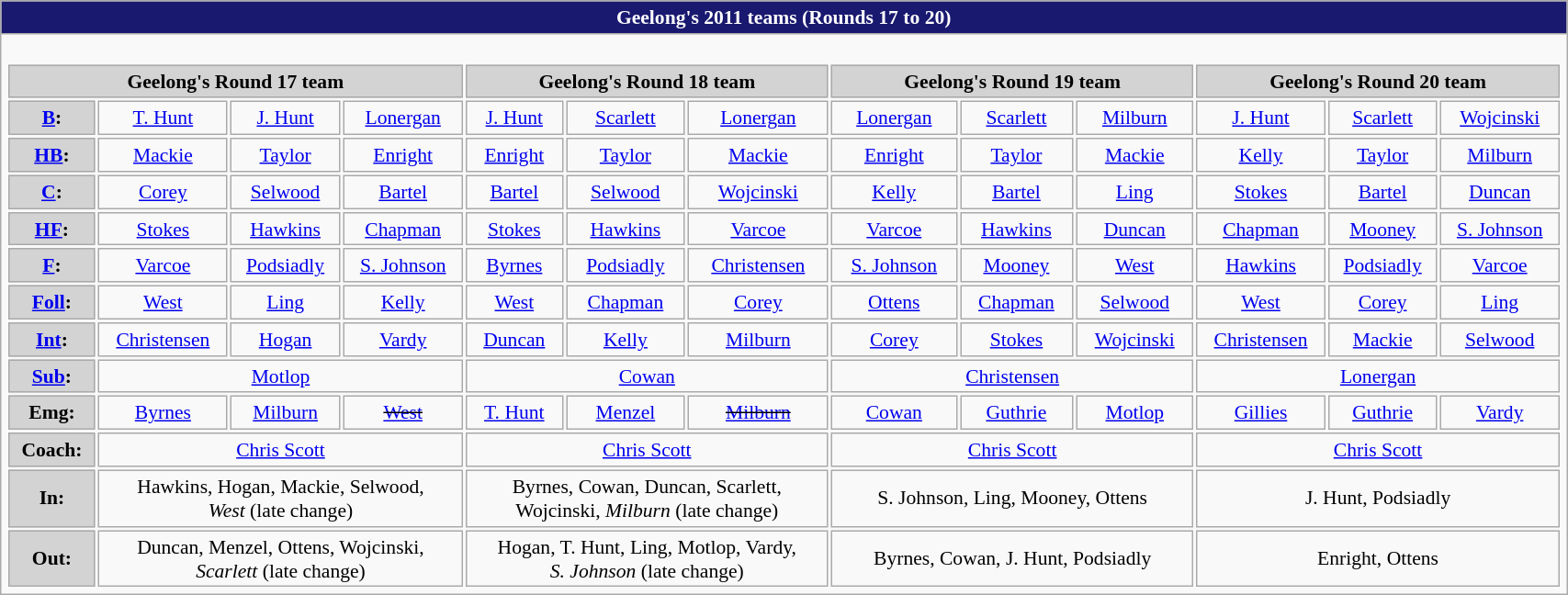<table class="collapsible collapsed wikitable"  style="font-size:90%; text-align:center; width:90%;">
<tr>
<th style="text-align:center; background:#191970; color:white; width:90%;"><strong>Geelong's 2011 teams (Rounds 17 to 20)</strong></th>
</tr>
<tr>
<td><br><table>
<tr style="text-align:center; background:#d3d3d3;">
<td colspan="4;"  style="width:25%;"><strong>Geelong's Round 17 team</strong></td>
<td colspan="3;"  style="width:20%;"><strong>Geelong's Round 18 team</strong></td>
<td colspan="3;"  style="width:20%;"><strong>Geelong's Round 19 team</strong></td>
<td colspan="3;"  style="width:20%;"><strong>Geelong's Round 20 team</strong></td>
</tr>
<tr>
<td style="background:#d3d3d3;"><strong><a href='#'>B</a>:</strong></td>
<td><a href='#'>T. Hunt</a></td>
<td><a href='#'>J. Hunt</a></td>
<td><a href='#'>Lonergan</a></td>
<td><a href='#'>J. Hunt</a></td>
<td><a href='#'>Scarlett</a></td>
<td><a href='#'>Lonergan</a></td>
<td><a href='#'>Lonergan</a></td>
<td><a href='#'>Scarlett</a></td>
<td><a href='#'>Milburn</a></td>
<td><a href='#'>J. Hunt</a></td>
<td><a href='#'>Scarlett</a></td>
<td><a href='#'>Wojcinski</a></td>
</tr>
<tr>
<td style="background:#d3d3d3;"><strong><a href='#'>HB</a>:</strong></td>
<td><a href='#'>Mackie</a></td>
<td><a href='#'>Taylor</a></td>
<td><a href='#'>Enright</a></td>
<td><a href='#'>Enright</a></td>
<td><a href='#'>Taylor</a></td>
<td><a href='#'>Mackie</a></td>
<td><a href='#'>Enright</a></td>
<td><a href='#'>Taylor</a> </td>
<td><a href='#'>Mackie</a></td>
<td><a href='#'>Kelly</a></td>
<td><a href='#'>Taylor</a></td>
<td><a href='#'>Milburn</a></td>
</tr>
<tr>
<td style="background:#d3d3d3;"><strong><a href='#'>C</a>:</strong></td>
<td><a href='#'>Corey</a></td>
<td><a href='#'>Selwood</a></td>
<td><a href='#'>Bartel</a></td>
<td><a href='#'>Bartel</a></td>
<td><a href='#'>Selwood</a></td>
<td><a href='#'>Wojcinski</a></td>
<td><a href='#'>Kelly</a></td>
<td><a href='#'>Bartel</a></td>
<td><a href='#'>Ling</a></td>
<td><a href='#'>Stokes</a></td>
<td><a href='#'>Bartel</a></td>
<td><a href='#'>Duncan</a></td>
</tr>
<tr>
<td style="background:#d3d3d3;"><strong><a href='#'>HF</a>:</strong></td>
<td><a href='#'>Stokes</a></td>
<td><a href='#'>Hawkins</a></td>
<td><a href='#'>Chapman</a></td>
<td><a href='#'>Stokes</a></td>
<td><a href='#'>Hawkins</a></td>
<td><a href='#'>Varcoe</a></td>
<td><a href='#'>Varcoe</a></td>
<td><a href='#'>Hawkins</a></td>
<td><a href='#'>Duncan</a></td>
<td><a href='#'>Chapman</a></td>
<td><a href='#'>Mooney</a></td>
<td><a href='#'>S. Johnson</a></td>
</tr>
<tr>
<td style="background:#d3d3d3;"><strong><a href='#'>F</a>:</strong></td>
<td><a href='#'>Varcoe</a></td>
<td><a href='#'>Podsiadly</a></td>
<td><a href='#'>S. Johnson</a></td>
<td><a href='#'>Byrnes</a> </td>
<td><a href='#'>Podsiadly</a></td>
<td><a href='#'>Christensen</a></td>
<td><a href='#'>S. Johnson</a></td>
<td><a href='#'>Mooney</a></td>
<td><a href='#'>West</a></td>
<td><a href='#'>Hawkins</a></td>
<td><a href='#'>Podsiadly</a></td>
<td><a href='#'>Varcoe</a></td>
</tr>
<tr>
<td style="background:#d3d3d3;"><strong><a href='#'>Foll</a>:</strong></td>
<td><a href='#'>West</a></td>
<td><a href='#'>Ling</a></td>
<td><a href='#'>Kelly</a></td>
<td><a href='#'>West</a></td>
<td><a href='#'>Chapman</a></td>
<td><a href='#'>Corey</a></td>
<td><a href='#'>Ottens</a></td>
<td><a href='#'>Chapman</a></td>
<td><a href='#'>Selwood</a></td>
<td><a href='#'>West</a></td>
<td><a href='#'>Corey</a> </td>
<td><a href='#'>Ling</a></td>
</tr>
<tr>
<td style="background:#d3d3d3;"><strong><a href='#'>Int</a>:</strong></td>
<td><a href='#'>Christensen</a></td>
<td><a href='#'>Hogan</a> </td>
<td><a href='#'>Vardy</a></td>
<td><a href='#'>Duncan</a></td>
<td><a href='#'>Kelly</a></td>
<td><a href='#'>Milburn</a></td>
<td><a href='#'>Corey</a></td>
<td><a href='#'>Stokes</a></td>
<td><a href='#'>Wojcinski</a></td>
<td><a href='#'>Christensen</a></td>
<td><a href='#'>Mackie</a></td>
<td><a href='#'>Selwood</a></td>
</tr>
<tr>
<td style="background:#d3d3d3;"><strong><a href='#'>Sub</a>:</strong></td>
<td colspan=3><a href='#'>Motlop</a> </td>
<td colspan=3><a href='#'>Cowan</a> </td>
<td colspan=3><a href='#'>Christensen</a> </td>
<td colspan=3><a href='#'>Lonergan</a> </td>
</tr>
<tr>
<td style="background:#d3d3d3;"><strong>Emg:</strong></td>
<td><a href='#'>Byrnes</a></td>
<td><a href='#'>Milburn</a></td>
<td><s><a href='#'>West</a></s></td>
<td><a href='#'>T. Hunt</a></td>
<td><a href='#'>Menzel</a></td>
<td><s><a href='#'>Milburn</a></s></td>
<td><a href='#'>Cowan</a></td>
<td><a href='#'>Guthrie</a></td>
<td><a href='#'>Motlop</a></td>
<td><a href='#'>Gillies</a></td>
<td><a href='#'>Guthrie</a></td>
<td><a href='#'>Vardy</a></td>
</tr>
<tr>
<td style="background:#d3d3d3;"><strong>Coach:</strong></td>
<td colspan=3><a href='#'>Chris Scott</a></td>
<td colspan=3><a href='#'>Chris Scott</a></td>
<td colspan=3><a href='#'>Chris Scott</a></td>
<td colspan=3><a href='#'>Chris Scott</a></td>
</tr>
<tr>
<td style="background:#d3d3d3;"> <strong>In:</strong></td>
<td colspan=3>Hawkins, Hogan, Mackie, Selwood, <br> <em>West</em> (late change)</td>
<td colspan=3>Byrnes, Cowan, Duncan, Scarlett, Wojcinski, <em>Milburn</em> (late change)</td>
<td colspan=3>S. Johnson, Ling, Mooney, Ottens</td>
<td colspan=3>J. Hunt, Podsiadly</td>
</tr>
<tr>
<td style="background:#d3d3d3;"> <strong>Out:</strong></td>
<td colspan=3>Duncan, Menzel, Ottens, Wojcinski, <br> <em>Scarlett</em> (late change)</td>
<td colspan=3>Hogan, T. Hunt, Ling, Motlop, Vardy, <br> <em>S. Johnson</em> (late change)</td>
<td colspan=3>Byrnes, Cowan, J. Hunt, Podsiadly</td>
<td colspan=3>Enright, Ottens</td>
</tr>
</table>
</td>
</tr>
</table>
